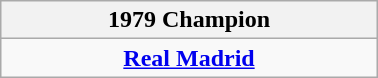<table class="wikitable" style="margin: 0 auto; width: 20%;">
<tr>
<th>1979 Champion</th>
</tr>
<tr>
<td align=center><strong><a href='#'>Real Madrid</a></strong></td>
</tr>
</table>
